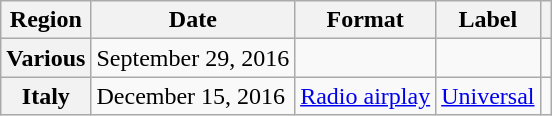<table class="wikitable plainrowheaders">
<tr>
<th scope="col">Region</th>
<th scope="col">Date</th>
<th scope="col">Format</th>
<th scope="col">Label</th>
<th scope="col"></th>
</tr>
<tr>
<th scope="row">Various</th>
<td>September 29, 2016</td>
<td></td>
<td></td>
<td style="text-align:center"></td>
</tr>
<tr>
<th scope="row">Italy</th>
<td>December 15, 2016</td>
<td><a href='#'>Radio airplay</a></td>
<td><a href='#'>Universal</a></td>
<td style="text-align:center"></td>
</tr>
</table>
